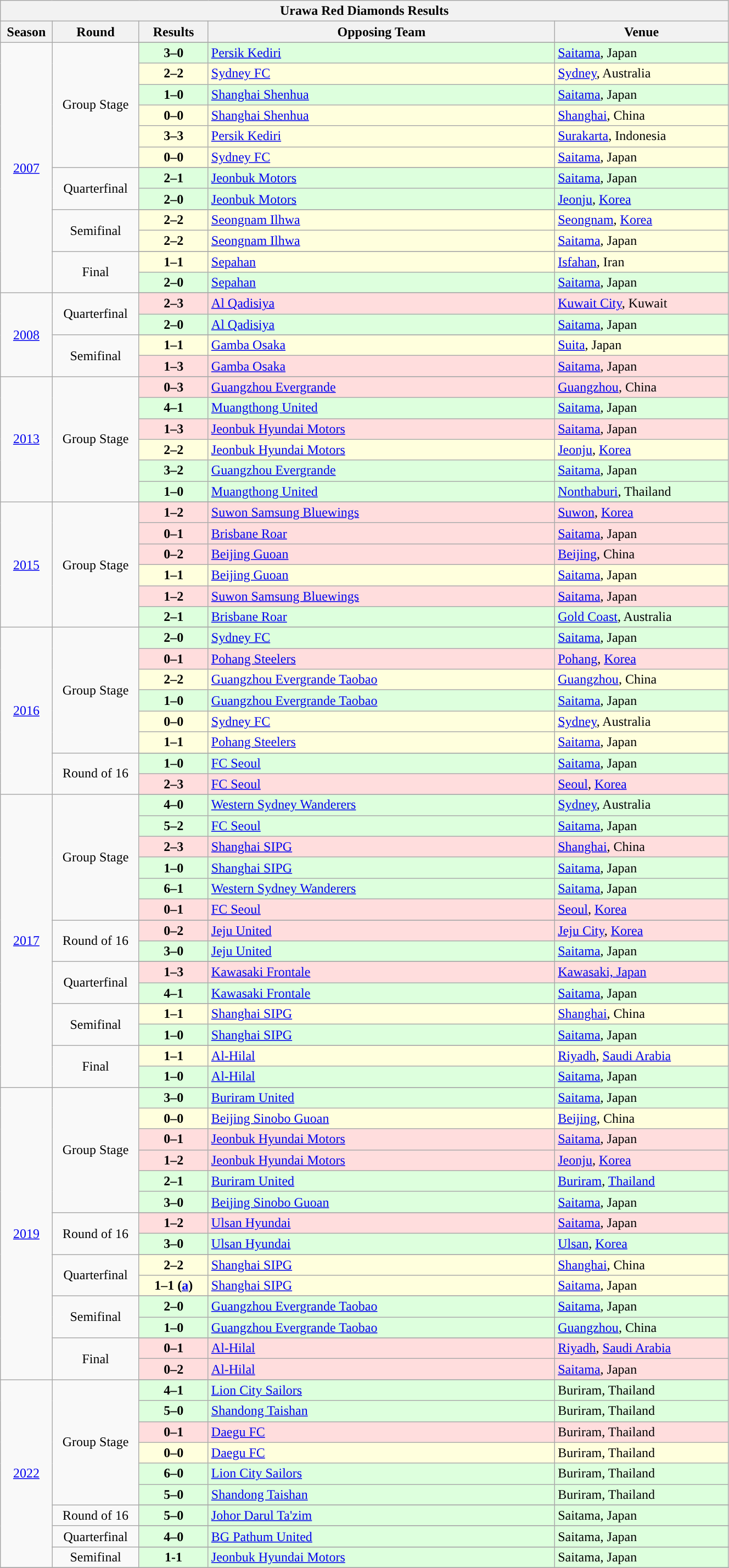<table width=70% class="wikitable sortable" style="text-align:center;">
<tr>
<th colspan=6>Urawa Red Diamonds Results</th>
</tr>
<tr>
<th width=5%>Season</th>
<th width=10%>Round</th>
<th width=8%>Results</th>
<th width=40%>Opposing Team</th>
<th width=20%>Venue</th>
</tr>
<tr>
<td rowspan=16><a href='#'>2007</a></td>
<td rowspan=7>Group Stage</td>
</tr>
<tr style="background:#ddffdd">
<td><strong>3–0</strong></td>
<td align="left"> <a href='#'>Persik Kediri</a></td>
<td align="left"><a href='#'>Saitama</a>, Japan</td>
</tr>
<tr style="background:#ffffdd">
<td><strong>2–2</strong></td>
<td align="left"> <a href='#'>Sydney FC</a></td>
<td align="left"><a href='#'>Sydney</a>, Australia</td>
</tr>
<tr style="background:#ddffdd">
<td><strong>1–0</strong></td>
<td align="left"> <a href='#'>Shanghai Shenhua</a></td>
<td align="left"><a href='#'>Saitama</a>, Japan</td>
</tr>
<tr style="background:#ffffdd">
<td><strong>0–0</strong></td>
<td align="left"> <a href='#'>Shanghai Shenhua</a></td>
<td align="left"><a href='#'>Shanghai</a>, China</td>
</tr>
<tr style="background:#ffffdd">
<td><strong>3–3</strong></td>
<td align="left"> <a href='#'>Persik Kediri</a></td>
<td align="left"><a href='#'>Surakarta</a>, Indonesia</td>
</tr>
<tr style="background:#ffffdd">
<td><strong>0–0</strong></td>
<td align="left"> <a href='#'>Sydney FC</a></td>
<td align="left"><a href='#'>Saitama</a>, Japan</td>
</tr>
<tr>
<td rowspan=3>Quarterfinal</td>
</tr>
<tr style="background:#ddffdd">
<td><strong>2–1</strong></td>
<td align="left"> <a href='#'>Jeonbuk Motors</a></td>
<td align="left"><a href='#'>Saitama</a>, Japan</td>
</tr>
<tr style="background:#ddffdd">
<td><strong>2–0</strong></td>
<td align="left"> <a href='#'>Jeonbuk Motors</a></td>
<td align="left"><a href='#'>Jeonju</a>, <a href='#'>Korea</a></td>
</tr>
<tr>
<td rowspan=3>Semifinal</td>
</tr>
<tr style="background:#ffffdd">
<td><strong>2–2</strong></td>
<td align="left"> <a href='#'>Seongnam Ilhwa</a></td>
<td align="left"><a href='#'>Seongnam</a>, <a href='#'>Korea</a></td>
</tr>
<tr style="background:#ffffdd">
<td><strong>2–2 </strong></td>
<td align="left"> <a href='#'>Seongnam Ilhwa</a></td>
<td align="left"><a href='#'>Saitama</a>, Japan</td>
</tr>
<tr>
<td rowspan=3>Final</td>
</tr>
<tr style="background:#ffffdd">
<td><strong>1–1</strong></td>
<td align="left"> <a href='#'>Sepahan</a></td>
<td align="left"><a href='#'>Isfahan</a>, Iran</td>
</tr>
<tr style="background:#ddffdd">
<td><strong>2–0</strong></td>
<td align="left"> <a href='#'>Sepahan</a></td>
<td align="left"><a href='#'>Saitama</a>, Japan</td>
</tr>
<tr>
<td rowspan=6><a href='#'>2008</a></td>
<td rowspan=3>Quarterfinal</td>
</tr>
<tr style="background:#ffdddd">
<td><strong>2–3</strong></td>
<td align="left"> <a href='#'>Al Qadisiya</a></td>
<td align="left"><a href='#'>Kuwait City</a>, Kuwait</td>
</tr>
<tr style="background:#ddffdd">
<td><strong>2–0</strong></td>
<td align="left"> <a href='#'>Al Qadisiya</a></td>
<td align="left"><a href='#'>Saitama</a>, Japan</td>
</tr>
<tr>
<td rowspan=3>Semifinal</td>
</tr>
<tr style="background:#ffffdd">
<td><strong>1–1</strong></td>
<td align="left"> <a href='#'>Gamba Osaka</a></td>
<td align="left"><a href='#'>Suita</a>, Japan</td>
</tr>
<tr style="background:#ffdddd">
<td><strong>1–3</strong></td>
<td align="left"> <a href='#'>Gamba Osaka</a></td>
<td align="left"><a href='#'>Saitama</a>, Japan</td>
</tr>
<tr>
<td rowspan=7><a href='#'>2013</a></td>
<td rowspan=7>Group Stage</td>
</tr>
<tr style="background:#ffdddd">
<td><strong>0–3</strong></td>
<td align="left"> <a href='#'>Guangzhou Evergrande</a></td>
<td align="left"><a href='#'>Guangzhou</a>, China</td>
</tr>
<tr style="background:#ddffdd">
<td><strong>4–1</strong></td>
<td align="left"> <a href='#'>Muangthong United</a></td>
<td align="left"><a href='#'>Saitama</a>, Japan</td>
</tr>
<tr style="background:#ffdddd">
<td><strong>1–3</strong></td>
<td align="left"> <a href='#'>Jeonbuk Hyundai Motors</a></td>
<td align="left"><a href='#'>Saitama</a>, Japan</td>
</tr>
<tr style="background:#ffffdd">
<td><strong>2–2</strong></td>
<td align="left"> <a href='#'>Jeonbuk Hyundai Motors</a></td>
<td align="left"><a href='#'>Jeonju</a>, <a href='#'>Korea</a></td>
</tr>
<tr style="background:#ddffdd">
<td><strong>3–2</strong></td>
<td align="left"> <a href='#'>Guangzhou Evergrande</a></td>
<td align="left"><a href='#'>Saitama</a>, Japan</td>
</tr>
<tr style="background:#ddffdd">
<td><strong>1–0</strong></td>
<td align="left"> <a href='#'>Muangthong United</a></td>
<td align="left"><a href='#'>Nonthaburi</a>, Thailand</td>
</tr>
<tr>
<td rowspan=7><a href='#'>2015</a></td>
<td rowspan=7>Group Stage</td>
</tr>
<tr style="background:#ffdddd">
<td><strong>1–2</strong></td>
<td align="left"> <a href='#'>Suwon Samsung Bluewings</a></td>
<td align="left"><a href='#'>Suwon</a>, <a href='#'>Korea</a></td>
</tr>
<tr style="background:#ffdddd">
<td><strong>0–1</strong></td>
<td align="left"> <a href='#'>Brisbane Roar</a></td>
<td align="left"><a href='#'>Saitama</a>, Japan</td>
</tr>
<tr style="background:#ffdddd">
<td><strong>0–2</strong></td>
<td align="left"> <a href='#'>Beijing Guoan</a></td>
<td align="left"><a href='#'>Beijing</a>, China</td>
</tr>
<tr style="background:#ffffdd">
<td><strong>1–1</strong></td>
<td align="left"> <a href='#'>Beijing Guoan</a></td>
<td align="left"><a href='#'>Saitama</a>, Japan</td>
</tr>
<tr style="background:#ffdddd">
<td><strong>1–2</strong></td>
<td align="left"> <a href='#'>Suwon Samsung Bluewings</a></td>
<td align="left"><a href='#'>Saitama</a>, Japan</td>
</tr>
<tr style="background:#ddffdd">
<td><strong>2–1</strong></td>
<td align="left"> <a href='#'>Brisbane Roar</a></td>
<td align="left"><a href='#'>Gold Coast</a>, Australia</td>
</tr>
<tr>
<td rowspan=10><a href='#'>2016</a></td>
<td rowspan=7>Group Stage</td>
</tr>
<tr style="background:#ddffdd">
<td><strong>2–0</strong></td>
<td align="left"> <a href='#'>Sydney FC</a></td>
<td align="left"><a href='#'>Saitama</a>, Japan</td>
</tr>
<tr style="background:#ffdddd">
<td><strong>0–1</strong></td>
<td align="left"> <a href='#'>Pohang Steelers</a></td>
<td align="left"><a href='#'>Pohang</a>, <a href='#'>Korea</a></td>
</tr>
<tr style="background:#ffffdd">
<td><strong>2–2</strong></td>
<td align="left"> <a href='#'>Guangzhou Evergrande Taobao</a></td>
<td align="left"><a href='#'>Guangzhou</a>, China</td>
</tr>
<tr style="background:#ddffdd">
<td><strong>1–0</strong></td>
<td align="left"> <a href='#'>Guangzhou Evergrande Taobao</a></td>
<td align="left"><a href='#'>Saitama</a>, Japan</td>
</tr>
<tr style="background:#ffffdd">
<td><strong>0–0</strong></td>
<td align="left"> <a href='#'>Sydney FC</a></td>
<td align="left"><a href='#'>Sydney</a>, Australia</td>
</tr>
<tr style="background:#ffffdd">
<td><strong>1–1</strong></td>
<td align="left"> <a href='#'>Pohang Steelers</a></td>
<td align="left"><a href='#'>Saitama</a>, Japan</td>
</tr>
<tr>
<td rowspan=3>Round of 16</td>
</tr>
<tr style="background:#ddffdd">
<td><strong>1–0</strong></td>
<td align="left"> <a href='#'>FC Seoul</a></td>
<td align="left"><a href='#'>Saitama</a>, Japan</td>
</tr>
<tr style="background:#ffdddd">
<td><strong>2–3 </strong></td>
<td align="left"> <a href='#'>FC Seoul</a></td>
<td align="left"><a href='#'>Seoul</a>, <a href='#'>Korea</a></td>
</tr>
<tr>
<td rowspan=19><a href='#'>2017</a></td>
<td rowspan=7>Group Stage</td>
</tr>
<tr style="background:#ddffdd">
<td><strong>4–0</strong></td>
<td align="left"> <a href='#'>Western Sydney Wanderers</a></td>
<td align="left"><a href='#'>Sydney</a>, Australia</td>
</tr>
<tr style="background:#ddffdd">
<td><strong>5–2</strong></td>
<td align="left"> <a href='#'>FC Seoul</a></td>
<td align="left"><a href='#'>Saitama</a>, Japan</td>
</tr>
<tr style="background:#ffdddd">
<td><strong>2–3</strong></td>
<td align="left"> <a href='#'>Shanghai SIPG</a></td>
<td align="left"><a href='#'>Shanghai</a>, China</td>
</tr>
<tr style="background:#ddffdd">
<td><strong>1–0</strong></td>
<td align="left"> <a href='#'>Shanghai SIPG</a></td>
<td align="left"><a href='#'>Saitama</a>, Japan</td>
</tr>
<tr style="background:#ddffdd">
<td><strong>6–1</strong></td>
<td align="left"> <a href='#'>Western Sydney Wanderers</a></td>
<td align="left"><a href='#'>Saitama</a>, Japan</td>
</tr>
<tr style="background:#ffdddd">
<td><strong>0–1</strong></td>
<td align="left"> <a href='#'>FC Seoul</a></td>
<td align="left"><a href='#'>Seoul</a>, <a href='#'>Korea</a></td>
</tr>
<tr>
<td rowspan=3>Round of 16</td>
</tr>
<tr style="background:#ffdddd">
<td><strong>0–2</strong></td>
<td align="left"> <a href='#'>Jeju United</a></td>
<td align="left"><a href='#'>Jeju City</a>, <a href='#'>Korea</a></td>
</tr>
<tr style="background:#ddffdd">
<td><strong>3–0</strong></td>
<td align="left"> <a href='#'>Jeju United</a></td>
<td align="left"><a href='#'>Saitama</a>, Japan</td>
</tr>
<tr>
<td rowspan=3>Quarterfinal</td>
</tr>
<tr style="background:#ffdddd">
<td><strong>1–3</strong></td>
<td align="left"> <a href='#'>Kawasaki Frontale</a></td>
<td align="left"><a href='#'>Kawasaki, Japan</a></td>
</tr>
<tr style="background:#ddffdd">
<td><strong>4–1</strong></td>
<td align="left"> <a href='#'>Kawasaki Frontale</a></td>
<td align="left"><a href='#'>Saitama</a>, Japan</td>
</tr>
<tr>
<td rowspan=3>Semifinal</td>
</tr>
<tr style="background:#ffffdd">
<td><strong>1–1</strong></td>
<td align="left"> <a href='#'>Shanghai SIPG</a></td>
<td align="left"><a href='#'>Shanghai</a>, China</td>
</tr>
<tr style="background:#ddffdd">
<td><strong>1–0</strong></td>
<td align="left"> <a href='#'>Shanghai SIPG</a></td>
<td align="left"><a href='#'>Saitama</a>, Japan</td>
</tr>
<tr>
<td rowspan=3>Final</td>
</tr>
<tr style="background:#ffffdd">
<td><strong>1–1</strong></td>
<td align="left"> <a href='#'>Al-Hilal</a></td>
<td align="left"><a href='#'>Riyadh</a>, <a href='#'>Saudi Arabia</a></td>
</tr>
<tr style="background:#ddffdd">
<td><strong>1–0</strong></td>
<td align="left"> <a href='#'>Al-Hilal</a></td>
<td align="left"><a href='#'>Saitama</a>, Japan</td>
</tr>
<tr>
<td rowspan=19><a href='#'>2019</a></td>
<td rowspan=7>Group Stage</td>
</tr>
<tr style="background:#ddffdd">
<td><strong>3–0</strong></td>
<td align="left"> <a href='#'>Buriram United</a></td>
<td align="left"><a href='#'>Saitama</a>, Japan</td>
</tr>
<tr style="background:#ffffdd">
<td><strong>0–0</strong></td>
<td align="left"> <a href='#'>Beijing Sinobo Guoan</a></td>
<td align="left"><a href='#'>Beijing</a>, China</td>
</tr>
<tr style="background:#ffdddd">
<td><strong>0–1</strong></td>
<td align="left"> <a href='#'>Jeonbuk Hyundai Motors</a></td>
<td align="left"><a href='#'>Saitama</a>, Japan</td>
</tr>
<tr style="background:#ffdddd">
<td><strong>1–2</strong></td>
<td align="left"> <a href='#'>Jeonbuk Hyundai Motors</a></td>
<td align="left"><a href='#'>Jeonju</a>, <a href='#'>Korea</a></td>
</tr>
<tr style="background:#ddffdd">
<td><strong>2–1</strong></td>
<td align="left"> <a href='#'>Buriram United</a></td>
<td align="left"><a href='#'>Buriram</a>, <a href='#'>Thailand</a></td>
</tr>
<tr style="background:#ddffdd">
<td><strong>3–0</strong></td>
<td align="left"> <a href='#'>Beijing Sinobo Guoan</a></td>
<td align="left"><a href='#'>Saitama</a>, Japan</td>
</tr>
<tr>
<td rowspan=3>Round of 16</td>
</tr>
<tr style="background:#ffdddd">
<td><strong>1–2</strong></td>
<td align="left"> <a href='#'>Ulsan Hyundai</a></td>
<td align="left"><a href='#'>Saitama</a>, Japan</td>
</tr>
<tr style="background:#ddffdd">
<td><strong>3–0</strong></td>
<td align="left"> <a href='#'>Ulsan Hyundai</a></td>
<td align="left"><a href='#'>Ulsan</a>, <a href='#'>Korea</a></td>
</tr>
<tr>
<td rowspan=3>Quarterfinal</td>
</tr>
<tr style="background:#ffffdd">
<td><strong>2–2</strong></td>
<td align="left"> <a href='#'>Shanghai SIPG</a></td>
<td align="left"><a href='#'>Shanghai</a>, China</td>
</tr>
<tr style="background:#ffffdd">
<td><strong>1–1 (<a href='#'>a</a>)</strong></td>
<td align="left"> <a href='#'>Shanghai SIPG</a></td>
<td align="left"><a href='#'>Saitama</a>, Japan</td>
</tr>
<tr>
<td rowspan=3>Semifinal</td>
</tr>
<tr style="background:#ddffdd">
<td><strong>2–0</strong></td>
<td align="left"> <a href='#'>Guangzhou Evergrande Taobao</a></td>
<td align="left"><a href='#'>Saitama</a>, Japan</td>
</tr>
<tr style="background:#ddffdd">
<td><strong>1–0</strong></td>
<td align="left"> <a href='#'>Guangzhou Evergrande Taobao</a></td>
<td align="left"><a href='#'>Guangzhou</a>, China</td>
</tr>
<tr>
<td rowspan=3>Final</td>
</tr>
<tr style="background:#ffdddd">
<td><strong>0–1</strong></td>
<td align="left"> <a href='#'>Al-Hilal</a></td>
<td align="left"><a href='#'>Riyadh</a>, <a href='#'>Saudi Arabia</a></td>
</tr>
<tr style="background:#ffdddd">
<td><strong>0–2</strong></td>
<td align="left"> <a href='#'>Al-Hilal</a></td>
<td align="left"><a href='#'>Saitama</a>, Japan</td>
</tr>
<tr>
<td rowspan=13><a href='#'>2022</a></td>
<td rowspan=7>Group Stage</td>
</tr>
<tr style="background:#ddffdd">
<td><strong>4–1</strong></td>
<td align="left"> <a href='#'>Lion City Sailors</a></td>
<td align="left">Buriram, Thailand</td>
</tr>
<tr style="background:#ddffdd">
<td><strong>5–0</strong></td>
<td align="left"> <a href='#'>Shandong Taishan</a></td>
<td align="left">Buriram, Thailand</td>
</tr>
<tr style="background:#ffdddd">
<td><strong>0–1</strong></td>
<td align="left"> <a href='#'>Daegu FC</a></td>
<td align="left">Buriram, Thailand</td>
</tr>
<tr style="background:#ffffdd">
<td><strong>0–0</strong></td>
<td align="left"> <a href='#'>Daegu FC</a></td>
<td align="left">Buriram, Thailand</td>
</tr>
<tr style="background:#ddffdd">
<td><strong>6–0</strong></td>
<td align="left"> <a href='#'>Lion City Sailors</a></td>
<td align="left">Buriram, Thailand</td>
</tr>
<tr style="background:#ddffdd">
<td><strong>5–0</strong></td>
<td align="left"> <a href='#'>Shandong Taishan</a></td>
<td align="left">Buriram, Thailand</td>
</tr>
<tr>
<td rowspan=2>Round of 16</td>
</tr>
<tr style="background:#ddffdd">
<td><strong>5–0</strong></td>
<td align="left"> <a href='#'>Johor Darul Ta'zim</a></td>
<td align="left">Saitama, Japan</td>
</tr>
<tr>
<td rowspan=2>Quarterfinal</td>
</tr>
<tr style="background:#ddffdd">
<td><strong>4–0</strong></td>
<td align="left"> <a href='#'>BG Pathum United</a></td>
<td align="left">Saitama, Japan</td>
</tr>
<tr>
<td rowspan=2>Semifinal</td>
</tr>
<tr style="background:#ddffdd">
<td><strong>1-1  </strong></td>
<td align="left"> <a href='#'>Jeonbuk Hyundai Motors</a></td>
<td align="left">Saitama, Japan</td>
</tr>
<tr>
</tr>
</table>
